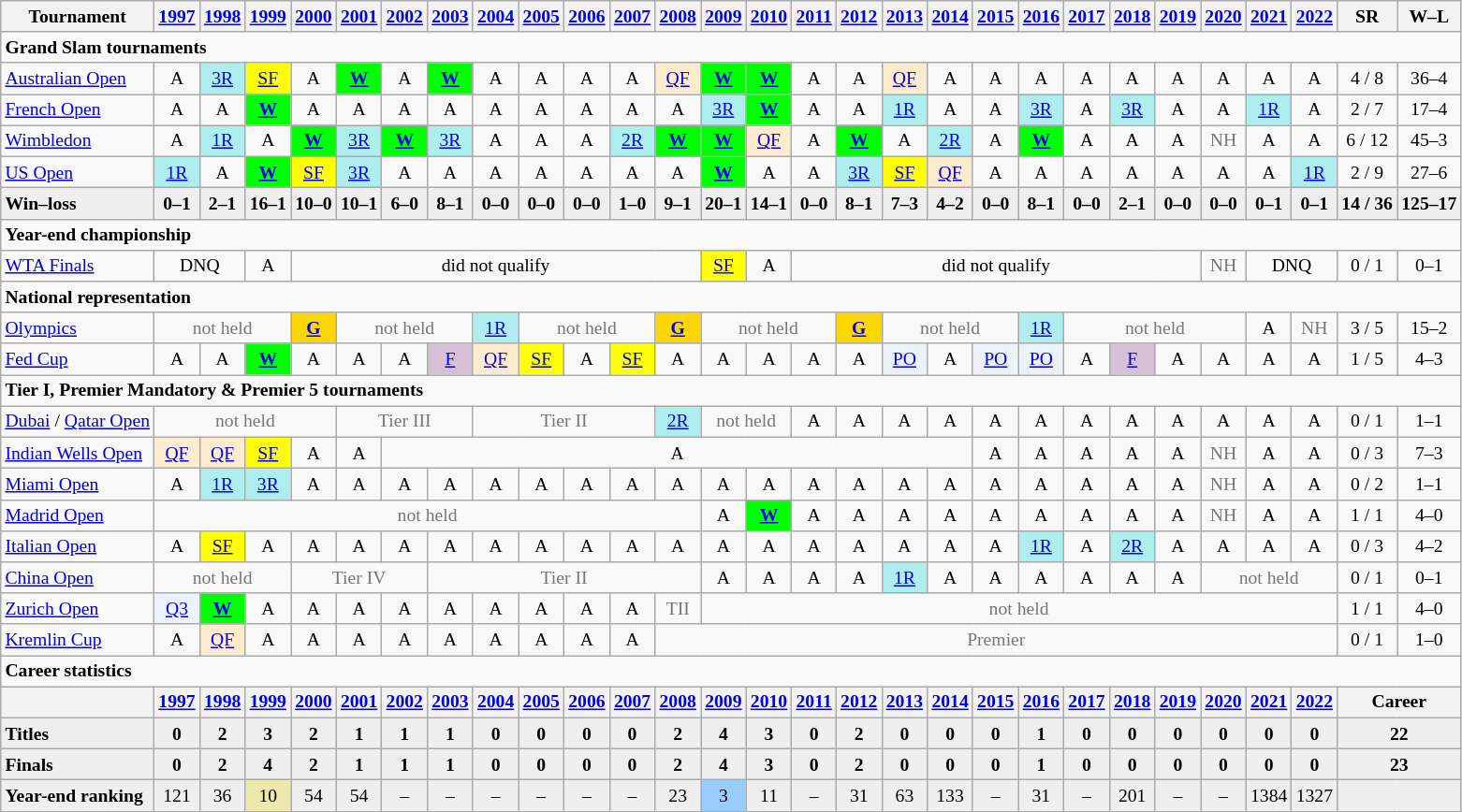<table class="wikitable nowrap" style=font-size:82%;text-align:center>
<tr>
<th>Tournament</th>
<th><a href='#'>1997</a></th>
<th><a href='#'>1998</a></th>
<th><a href='#'>1999</a></th>
<th><a href='#'>2000</a></th>
<th><a href='#'>2001</a></th>
<th><a href='#'>2002</a></th>
<th><a href='#'>2003</a></th>
<th><a href='#'>2004</a></th>
<th><a href='#'>2005</a></th>
<th><a href='#'>2006</a></th>
<th><a href='#'>2007</a></th>
<th><a href='#'>2008</a></th>
<th><a href='#'>2009</a></th>
<th><a href='#'>2010</a></th>
<th><a href='#'>2011</a></th>
<th><a href='#'>2012</a></th>
<th><a href='#'>2013</a></th>
<th><a href='#'>2014</a></th>
<th><a href='#'>2015</a></th>
<th><a href='#'>2016</a></th>
<th><a href='#'>2017</a></th>
<th><a href='#'>2018</a></th>
<th><a href='#'>2019</a></th>
<th><a href='#'>2020</a></th>
<th><a href='#'>2021</a></th>
<th><a href='#'>2022</a></th>
<th>SR</th>
<th>W–L</th>
</tr>
<tr>
<td colspan="29" align="left"><strong>Grand Slam tournaments</strong></td>
</tr>
<tr>
<td align=left><a href='#'>Australian Open</a></td>
<td>A</td>
<td bgcolor=afeeee><a href='#'>3R</a></td>
<td bgcolor=yellow><a href='#'>SF</a></td>
<td>A</td>
<td bgcolor=lime><a href='#'><strong>W</strong></a></td>
<td>A</td>
<td bgcolor=lime><a href='#'><strong>W</strong></a></td>
<td>A</td>
<td>A</td>
<td>A</td>
<td>A</td>
<td bgcolor=ffebcd><a href='#'>QF</a></td>
<td bgcolor=lime><strong><a href='#'>W</a></strong></td>
<td bgcolor=lime><strong><a href='#'>W</a></strong></td>
<td>A</td>
<td>A</td>
<td bgcolor=ffebcd><a href='#'>QF</a></td>
<td>A</td>
<td>A</td>
<td>A</td>
<td>A</td>
<td>A</td>
<td>A</td>
<td>A</td>
<td>A</td>
<td>A</td>
<td>4 / 8</td>
<td>36–4</td>
</tr>
<tr>
<td align=left><a href='#'>French Open</a></td>
<td>A</td>
<td>A</td>
<td bgcolor=lime><a href='#'><strong>W</strong></a></td>
<td>A</td>
<td>A</td>
<td>A</td>
<td>A</td>
<td>A</td>
<td>A</td>
<td>A</td>
<td>A</td>
<td>A</td>
<td bgcolor=afeeee><a href='#'>3R</a></td>
<td bgcolor=lime><a href='#'><strong>W</strong></a></td>
<td>A</td>
<td>A</td>
<td bgcolor=afeeee><a href='#'>1R</a></td>
<td>A</td>
<td>A</td>
<td bgcolor=afeeee><a href='#'>3R</a></td>
<td>A</td>
<td bgcolor=afeeee><a href='#'>3R</a></td>
<td>A</td>
<td>A</td>
<td bgcolor=afeeee><a href='#'>1R</a></td>
<td>A</td>
<td>2 / 7</td>
<td>17–4</td>
</tr>
<tr>
<td align=left><a href='#'>Wimbledon</a></td>
<td>A</td>
<td bgcolor=afeeee><a href='#'>1R</a></td>
<td>A</td>
<td bgcolor=lime><a href='#'><strong>W</strong></a></td>
<td bgcolor=afeeee><a href='#'>3R</a></td>
<td bgcolor=lime><a href='#'><strong>W</strong></a></td>
<td bgcolor=afeeee><a href='#'>3R</a></td>
<td>A</td>
<td>A</td>
<td>A</td>
<td bgcolor=afeeee><a href='#'>2R</a></td>
<td bgcolor=lime><a href='#'><strong>W</strong></a></td>
<td bgcolor=lime><a href='#'><strong>W</strong></a></td>
<td bgcolor=ffebcd><a href='#'>QF</a></td>
<td>A</td>
<td bgcolor=lime><a href='#'><strong>W</strong></a></td>
<td>A</td>
<td bgcolor=afeeee><a href='#'>2R</a></td>
<td>A</td>
<td bgcolor=lime><a href='#'><strong>W</strong></a></td>
<td>A</td>
<td>A</td>
<td>A</td>
<td style="color:#767676;">NH</td>
<td>A</td>
<td>A</td>
<td>6 / 12</td>
<td>45–3</td>
</tr>
<tr>
<td align=left><a href='#'>US Open</a></td>
<td bgcolor=afeeee><a href='#'>1R</a></td>
<td>A</td>
<td bgcolor=lime><a href='#'><strong>W</strong></a></td>
<td bgcolor=yellow><a href='#'>SF</a></td>
<td bgcolor=afeeee><a href='#'>3R</a></td>
<td>A</td>
<td>A</td>
<td>A</td>
<td>A</td>
<td>A</td>
<td>A</td>
<td>A</td>
<td bgcolor=lime><a href='#'><strong>W</strong></a></td>
<td>A</td>
<td>A</td>
<td bgcolor=afeeee><a href='#'>3R</a></td>
<td bgcolor=yellow><a href='#'>SF</a></td>
<td bgcolor=ffebcd><a href='#'>QF</a></td>
<td>A</td>
<td>A</td>
<td>A</td>
<td>A</td>
<td>A</td>
<td>A</td>
<td>A</td>
<td bgcolor=afeeee><a href='#'>1R</a></td>
<td>2 / 9</td>
<td>27–6</td>
</tr>
<tr style="font-weight:bold; background:#efefef;">
<td style=text-align:left>Win–loss</td>
<td>0–1</td>
<td>2–1</td>
<td>16–1</td>
<td>10–0</td>
<td>10–1</td>
<td>6–0</td>
<td>8–1</td>
<td>0–0</td>
<td>0–0</td>
<td>0–0</td>
<td>1–0</td>
<td>9–1</td>
<td>20–1</td>
<td>14–1</td>
<td>0–0</td>
<td>8–1</td>
<td>7–3</td>
<td>4–2</td>
<td>0–0</td>
<td>8–1</td>
<td>0–0</td>
<td>2–1</td>
<td>0–0</td>
<td>0–0</td>
<td>0–1</td>
<td>0–1</td>
<td>14 / 36</td>
<td>125–17</td>
</tr>
<tr>
<td colspan="29" align="left"><strong>Year-end championship</strong></td>
</tr>
<tr>
<td align=left><a href='#'>WTA Finals</a></td>
<td colspan=2>DNQ</td>
<td>A</td>
<td colspan=9>did not qualify</td>
<td bgcolor=yellow><a href='#'>SF</a></td>
<td>A</td>
<td colspan=9>did not qualify</td>
<td style="color:#767676;">NH</td>
<td colspan=2>DNQ</td>
<td>0 / 1</td>
<td>0–1</td>
</tr>
<tr>
<td colspan="29" align="left"><strong>National representation</strong></td>
</tr>
<tr>
<td align=left><a href='#'>Olympics</a></td>
<td colspan=3 style=color:#767676>not held</td>
<td style="background:gold;"><strong><a href='#'>G</a></strong></td>
<td colspan=3 style=color:#767676>not held</td>
<td bgcolor=afeeee><a href='#'>1R</a></td>
<td colspan=3 style=color:#767676>not held</td>
<td style="background:gold;"><strong><a href='#'>G</a></strong></td>
<td colspan=3 style=color:#767676>not held</td>
<td style="background:gold;"><strong><a href='#'>G</a></strong></td>
<td colspan=3 style=color:#767676>not held</td>
<td bgcolor=afeeee><a href='#'>1R</a></td>
<td colspan=4 style=color:#767676>not held</td>
<td>A</td>
<td style=color:#767676>NH</td>
<td>3 / 5</td>
<td>15–2</td>
</tr>
<tr>
<td align=left><a href='#'>Fed Cup</a></td>
<td>A</td>
<td>A</td>
<td bgcolor=lime><a href='#'><strong>W</strong></a></td>
<td>A</td>
<td>A</td>
<td>A</td>
<td bgcolor=thistle><a href='#'>F</a></td>
<td bgcolor=ffebcd><a href='#'>QF</a></td>
<td bgcolor=yellow><a href='#'>SF</a></td>
<td>A</td>
<td bgcolor=yellow><a href='#'>SF</a></td>
<td>A</td>
<td>A</td>
<td>A</td>
<td>A</td>
<td>A</td>
<td bgcolor=ecf2ff><a href='#'>PO</a></td>
<td>A</td>
<td bgcolor=ecf2ff><a href='#'>PO</a></td>
<td bgcolor=ecf2ff><a href='#'>PO</a></td>
<td>A</td>
<td bgcolor=thistle><a href='#'>F</a></td>
<td>A</td>
<td>A</td>
<td>A</td>
<td>A</td>
<td>1 / 5</td>
<td>4–3</td>
</tr>
<tr>
<td colspan="29" align="left"><strong>Tier I, Premier Mandatory & Premier 5 tournaments</strong></td>
</tr>
<tr>
<td align=left><a href='#'>Dubai</a> / <a href='#'>Qatar Open</a></td>
<td colspan=4 style=color:#767676>not held</td>
<td colspan=3 style=color:#767676>Tier III</td>
<td colspan=4 style=color:#767676>Tier II</td>
<td bgcolor=afeeee><a href='#'>2R</a></td>
<td colspan=2 style=color:#767676>not held</td>
<td>A</td>
<td>A</td>
<td>A</td>
<td>A</td>
<td>A</td>
<td>A</td>
<td>A</td>
<td>A</td>
<td>A</td>
<td>A</td>
<td>A</td>
<td>A</td>
<td>0 / 1</td>
<td>1–1</td>
</tr>
<tr>
<td align=left><a href='#'>Indian Wells Open</a></td>
<td bgcolor=ffebcd><a href='#'>QF</a></td>
<td bgcolor=ffebcd><a href='#'>QF</a></td>
<td bgcolor=yellow><a href='#'>SF</a></td>
<td>A</td>
<td>A</td>
<td colspan=13>A</td>
<td>A</td>
<td>A</td>
<td>A</td>
<td>A</td>
<td>A</td>
<td style="color:#767676">NH</td>
<td>A</td>
<td>A</td>
<td>0 / 3</td>
<td>7–3</td>
</tr>
<tr>
<td align=left><a href='#'>Miami Open</a></td>
<td>A</td>
<td bgcolor=afeeee><a href='#'>1R</a></td>
<td bgcolor=afeeee><a href='#'>3R</a></td>
<td>A</td>
<td>A</td>
<td>A</td>
<td>A</td>
<td>A</td>
<td>A</td>
<td>A</td>
<td>A</td>
<td>A</td>
<td>A</td>
<td>A</td>
<td>A</td>
<td>A</td>
<td>A</td>
<td>A</td>
<td>A</td>
<td>A</td>
<td>A</td>
<td>A</td>
<td>A</td>
<td style=color:#767676>NH</td>
<td>A</td>
<td>A</td>
<td>0 / 2</td>
<td>1–1</td>
</tr>
<tr>
<td align=left><a href='#'>Madrid Open</a></td>
<td colspan=12 style=color:#767676>not held</td>
<td>A</td>
<td bgcolor=lime><strong><a href='#'>W</a></strong></td>
<td>A</td>
<td>A</td>
<td>A</td>
<td>A</td>
<td>A</td>
<td>A</td>
<td>A</td>
<td>A</td>
<td>A</td>
<td style=color:#767676>NH</td>
<td>A</td>
<td>A</td>
<td>1 / 1</td>
<td>4–0</td>
</tr>
<tr>
<td align=left><a href='#'>Italian Open</a></td>
<td>A</td>
<td bgcolor=yellow><a href='#'>SF</a></td>
<td>A</td>
<td>A</td>
<td>A</td>
<td>A</td>
<td>A</td>
<td>A</td>
<td>A</td>
<td>A</td>
<td>A</td>
<td>A</td>
<td>A</td>
<td>A</td>
<td>A</td>
<td>A</td>
<td>A</td>
<td>A</td>
<td>A</td>
<td bgcolor=afeeee><a href='#'>1R</a></td>
<td>A</td>
<td bgcolor=afeeee><a href='#'>2R</a></td>
<td>A</td>
<td>A</td>
<td>A</td>
<td>A</td>
<td>0 / 3</td>
<td>4–2</td>
</tr>
<tr>
<td align=left><a href='#'>China Open</a></td>
<td colspan=3 style=color:#767676>not held</td>
<td colspan=3 style=color:#767676>Tier IV</td>
<td colspan=6 style=color:#767676>Tier II</td>
<td>A</td>
<td>A</td>
<td>A</td>
<td>A</td>
<td bgcolor=afeeee><a href='#'>1R</a></td>
<td>A</td>
<td>A</td>
<td>A</td>
<td>A</td>
<td>A</td>
<td>A</td>
<td colspan=3 style="color:#767676">not held</td>
<td>0 / 1</td>
<td>0–1</td>
</tr>
<tr>
<td align=left><a href='#'>Zurich Open</a></td>
<td bgcolor=ecf2ff><a href='#'>Q3</a></td>
<td bgcolor=lime><strong><a href='#'>W</a></strong></td>
<td>A</td>
<td>A</td>
<td>A</td>
<td>A</td>
<td>A</td>
<td>A</td>
<td>A</td>
<td>A</td>
<td>A</td>
<td style=color:#767676>TII</td>
<td colspan=14 style=color:#767676>not held</td>
<td>1 / 1</td>
<td>4–0</td>
</tr>
<tr>
<td align=left><a href='#'>Kremlin Cup</a></td>
<td>A</td>
<td bgcolor=ffebcd><a href='#'>QF</a></td>
<td>A</td>
<td>A</td>
<td>A</td>
<td>A</td>
<td>A</td>
<td>A</td>
<td>A</td>
<td>A</td>
<td>A</td>
<td colspan=15 style=color:#767676>Premier</td>
<td>0 / 1</td>
<td>1–0</td>
</tr>
<tr>
<td colspan="29" style="text-align:left"><strong>Career statistics</strong></td>
</tr>
<tr>
<th></th>
<th><a href='#'>1997</a></th>
<th><a href='#'>1998</a></th>
<th><a href='#'>1999</a></th>
<th><a href='#'>2000</a></th>
<th><a href='#'>2001</a></th>
<th><a href='#'>2002</a></th>
<th><a href='#'>2003</a></th>
<th><a href='#'>2004</a></th>
<th><a href='#'>2005</a></th>
<th><a href='#'>2006</a></th>
<th><a href='#'>2007</a></th>
<th><a href='#'>2008</a></th>
<th><a href='#'>2009</a></th>
<th><a href='#'>2010</a></th>
<th><a href='#'>2011</a></th>
<th><a href='#'>2012</a></th>
<th><a href='#'>2013</a></th>
<th><a href='#'>2014</a></th>
<th><a href='#'>2015</a></th>
<th><a href='#'>2016</a></th>
<th><a href='#'>2017</a></th>
<th><a href='#'>2018</a></th>
<th><a href='#'>2019</a></th>
<th><a href='#'>2020</a></th>
<th><a href='#'>2021</a></th>
<th><a href='#'>2022</a></th>
<th colspan=2>Career</th>
</tr>
<tr style="font-weight:bold; background:#efefef;">
<td style=text-align:left>Titles</td>
<td>0</td>
<td>2</td>
<td>3</td>
<td>2</td>
<td>1</td>
<td>1</td>
<td>1</td>
<td>0</td>
<td>0</td>
<td>0</td>
<td>0</td>
<td>2</td>
<td>4</td>
<td>3</td>
<td>0</td>
<td>2</td>
<td>0</td>
<td>0</td>
<td>0</td>
<td>1</td>
<td>0</td>
<td>0</td>
<td>0</td>
<td>0</td>
<td>0</td>
<td>0</td>
<td colspan="2">22</td>
</tr>
<tr style="font-weight:bold; background:#efefef;">
<td style=text-align:left>Finals</td>
<td>0</td>
<td>2</td>
<td>4</td>
<td>2</td>
<td>1</td>
<td>1</td>
<td>1</td>
<td>0</td>
<td>0</td>
<td>0</td>
<td>0</td>
<td>2</td>
<td>4</td>
<td>3</td>
<td>0</td>
<td>2</td>
<td>0</td>
<td>0</td>
<td>0</td>
<td>1</td>
<td>0</td>
<td>0</td>
<td>0</td>
<td>0</td>
<td>0</td>
<td>0</td>
<td colspan="2">23</td>
</tr>
<tr bgcolor=EFEFEF>
<td align=left><strong>Year-end ranking</strong></td>
<td>121</td>
<td>36</td>
<td bgcolor=EEE8AA>10</td>
<td>54</td>
<td>54</td>
<td>–</td>
<td>–</td>
<td>–</td>
<td>–</td>
<td>–</td>
<td>–</td>
<td>23</td>
<td bgcolor=99ccff>3</td>
<td>11</td>
<td>–</td>
<td>31</td>
<td>63</td>
<td>133</td>
<td>–</td>
<td>31</td>
<td>–</td>
<td>201</td>
<td>–</td>
<td>–</td>
<td>1384</td>
<td>1327</td>
<td colspan=2></td>
</tr>
</table>
